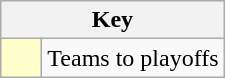<table class="wikitable" style="text-align: center;">
<tr>
<th colspan=2>Key</th>
</tr>
<tr>
<td style="background:#ffffcc; width:20px;"></td>
<td align=left>Teams to playoffs</td>
</tr>
</table>
